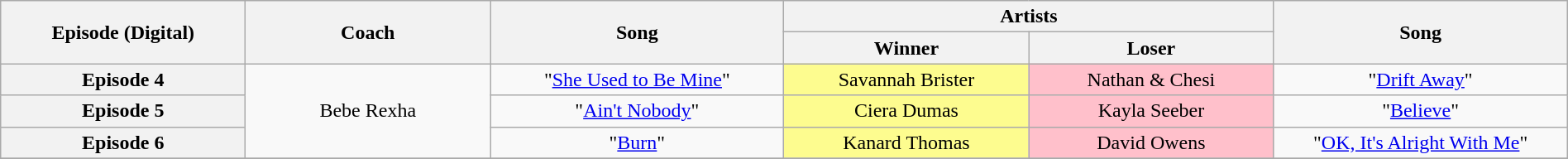<table class="wikitable" style="text-align: center; width:100%;">
<tr>
<th rowspan="2" style="width:15%;">Episode (Digital)</th>
<th rowspan="2" style="width:15%;">Coach</th>
<th rowspan="2" style="width:18%;">Song</th>
<th colspan="2" style="width:30%;">Artists</th>
<th rowspan="2" style="width:18%;">Song</th>
</tr>
<tr>
<th style="width:15%;">Winner</th>
<th style="width:15%;">Loser</th>
</tr>
<tr>
<th>Episode 4<br><small></small></th>
<td rowspan="3">Bebe Rexha</td>
<td>"<a href='#'>She Used to Be Mine</a>"</td>
<td style="background:#fdfc8f">Savannah Brister</td>
<td style="background:pink">Nathan & Chesi</td>
<td>"<a href='#'>Drift Away</a>"</td>
</tr>
<tr>
<th>Episode 5<br><small></small></th>
<td>"<a href='#'>Ain't Nobody</a>"</td>
<td style="background:#fdfc8f">Ciera Dumas</td>
<td style="background:pink">Kayla Seeber</td>
<td>"<a href='#'>Believe</a>"</td>
</tr>
<tr>
<th>Episode 6<br><small></small></th>
<td>"<a href='#'>Burn</a>"</td>
<td style="background:#fdfc8f">Kanard Thomas</td>
<td style="background:pink">David Owens</td>
<td>"<a href='#'>OK, It's Alright With Me</a>"</td>
</tr>
<tr>
</tr>
</table>
